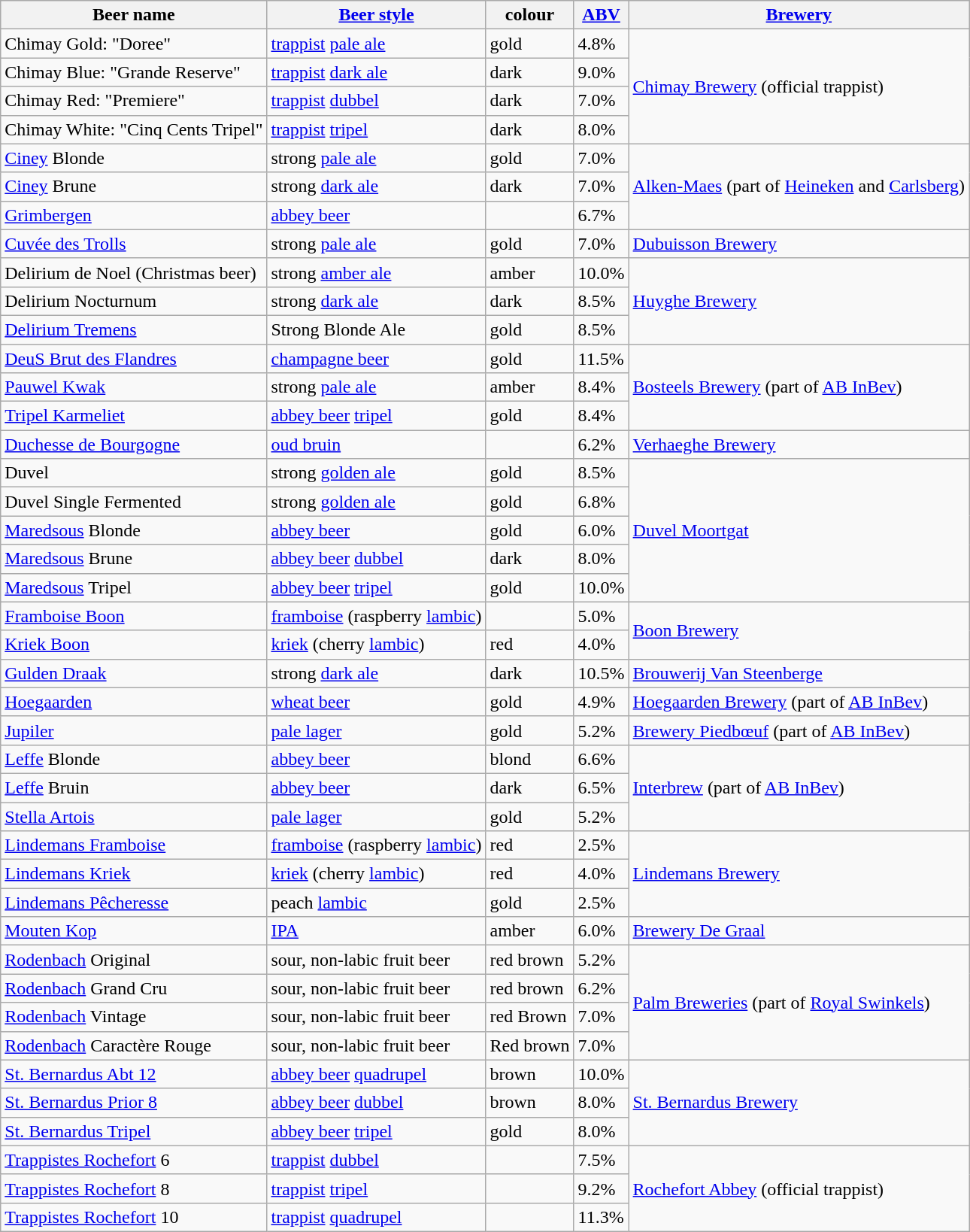<table class="wikitable sortable">
<tr>
<th>Beer name</th>
<th><a href='#'>Beer style</a></th>
<th>colour</th>
<th><a href='#'>ABV</a></th>
<th><a href='#'>Brewery</a></th>
</tr>
<tr>
<td>Chimay Gold: "Doree"</td>
<td><a href='#'>trappist</a> <a href='#'>pale ale</a></td>
<td>gold</td>
<td>4.8%</td>
<td rowspan=4><a href='#'>Chimay Brewery</a> (official trappist)</td>
</tr>
<tr>
<td>Chimay Blue: "Grande Reserve"</td>
<td><a href='#'>trappist</a> <a href='#'>dark ale</a></td>
<td>dark</td>
<td>9.0%</td>
</tr>
<tr>
<td>Chimay Red: "Premiere"</td>
<td><a href='#'>trappist</a> <a href='#'>dubbel</a></td>
<td>dark</td>
<td>7.0%</td>
</tr>
<tr>
<td>Chimay White: "Cinq Cents Tripel"</td>
<td><a href='#'>trappist</a> <a href='#'>tripel</a></td>
<td>dark</td>
<td>8.0%</td>
</tr>
<tr>
<td><a href='#'>Ciney</a> Blonde</td>
<td>strong <a href='#'>pale ale</a></td>
<td>gold</td>
<td>7.0%</td>
<td rowspan=3><a href='#'>Alken-Maes</a> (part of <a href='#'>Heineken</a> and <a href='#'>Carlsberg</a>)</td>
</tr>
<tr>
<td><a href='#'>Ciney</a> Brune</td>
<td>strong <a href='#'>dark ale</a></td>
<td>dark</td>
<td>7.0%</td>
</tr>
<tr>
<td><a href='#'>Grimbergen</a></td>
<td><a href='#'>abbey beer</a></td>
<td></td>
<td>6.7%</td>
</tr>
<tr>
<td><a href='#'>Cuvée des Trolls</a></td>
<td>strong <a href='#'>pale ale</a></td>
<td>gold</td>
<td>7.0%</td>
<td><a href='#'>Dubuisson Brewery</a></td>
</tr>
<tr>
<td>Delirium de Noel (Christmas beer)</td>
<td>strong <a href='#'>amber ale</a></td>
<td>amber</td>
<td>10.0%</td>
<td rowspan=3><a href='#'>Huyghe Brewery</a></td>
</tr>
<tr>
<td>Delirium Nocturnum</td>
<td>strong <a href='#'>dark ale</a></td>
<td>dark</td>
<td>8.5%</td>
</tr>
<tr>
<td><a href='#'>Delirium Tremens</a></td>
<td>Strong Blonde Ale</td>
<td>gold</td>
<td>8.5%</td>
</tr>
<tr>
<td><a href='#'>DeuS Brut des Flandres</a></td>
<td><a href='#'>champagne beer</a></td>
<td>gold</td>
<td>11.5%</td>
<td rowspan=3><a href='#'>Bosteels Brewery</a> (part of <a href='#'>AB InBev</a>)</td>
</tr>
<tr>
<td><a href='#'>Pauwel Kwak</a></td>
<td>strong <a href='#'>pale ale</a></td>
<td>amber</td>
<td>8.4%</td>
</tr>
<tr>
<td><a href='#'>Tripel Karmeliet</a></td>
<td><a href='#'>abbey beer</a> <a href='#'>tripel</a></td>
<td>gold</td>
<td>8.4%</td>
</tr>
<tr>
<td><a href='#'>Duchesse de Bourgogne</a></td>
<td><a href='#'>oud bruin</a></td>
<td></td>
<td>6.2%</td>
<td><a href='#'>Verhaeghe Brewery</a></td>
</tr>
<tr>
<td>Duvel</td>
<td>strong <a href='#'>golden ale</a></td>
<td>gold</td>
<td>8.5%</td>
<td rowspan=5><a href='#'>Duvel Moortgat</a></td>
</tr>
<tr>
<td>Duvel Single Fermented</td>
<td>strong <a href='#'>golden ale</a></td>
<td>gold</td>
<td>6.8%</td>
</tr>
<tr>
<td><a href='#'>Maredsous</a> Blonde</td>
<td><a href='#'>abbey beer</a></td>
<td>gold</td>
<td>6.0%</td>
</tr>
<tr>
<td><a href='#'>Maredsous</a> Brune</td>
<td><a href='#'>abbey beer</a> <a href='#'>dubbel</a></td>
<td>dark</td>
<td>8.0%</td>
</tr>
<tr>
<td><a href='#'>Maredsous</a> Tripel</td>
<td><a href='#'>abbey beer</a> <a href='#'>tripel</a></td>
<td>gold</td>
<td>10.0%</td>
</tr>
<tr>
<td><a href='#'>Framboise Boon</a></td>
<td><a href='#'>framboise</a> (raspberry <a href='#'>lambic</a>)</td>
<td></td>
<td>5.0%</td>
<td rowspan=2><a href='#'>Boon Brewery</a></td>
</tr>
<tr>
<td><a href='#'>Kriek Boon</a></td>
<td><a href='#'>kriek</a> (cherry <a href='#'>lambic</a>)</td>
<td>red</td>
<td>4.0%</td>
</tr>
<tr>
<td><a href='#'>Gulden Draak</a></td>
<td>strong <a href='#'>dark ale</a></td>
<td>dark</td>
<td>10.5%</td>
<td><a href='#'>Brouwerij Van Steenberge</a></td>
</tr>
<tr>
<td><a href='#'>Hoegaarden</a></td>
<td><a href='#'>wheat beer</a></td>
<td>gold</td>
<td>4.9%</td>
<td><a href='#'>Hoegaarden Brewery</a> (part of <a href='#'>AB InBev</a>)</td>
</tr>
<tr>
<td><a href='#'>Jupiler</a></td>
<td><a href='#'>pale lager</a></td>
<td>gold</td>
<td>5.2%</td>
<td><a href='#'>Brewery Piedbœuf</a> (part of <a href='#'>AB InBev</a>)</td>
</tr>
<tr>
<td><a href='#'>Leffe</a> Blonde</td>
<td><a href='#'>abbey beer</a></td>
<td>blond</td>
<td>6.6%</td>
<td rowspan=3><a href='#'>Interbrew</a> (part of <a href='#'>AB InBev</a>)</td>
</tr>
<tr>
<td><a href='#'>Leffe</a> Bruin</td>
<td><a href='#'>abbey beer</a></td>
<td>dark</td>
<td>6.5%</td>
</tr>
<tr>
<td><a href='#'>Stella Artois</a></td>
<td><a href='#'>pale lager</a></td>
<td>gold</td>
<td>5.2%</td>
</tr>
<tr>
<td><a href='#'>Lindemans Framboise</a></td>
<td><a href='#'>framboise</a> (raspberry <a href='#'>lambic</a>)</td>
<td>red</td>
<td>2.5%</td>
<td rowspan=3><a href='#'>Lindemans Brewery</a></td>
</tr>
<tr>
<td><a href='#'>Lindemans Kriek</a></td>
<td><a href='#'>kriek</a> (cherry <a href='#'>lambic</a>)</td>
<td>red</td>
<td>4.0%</td>
</tr>
<tr>
<td><a href='#'>Lindemans Pêcheresse</a></td>
<td>peach <a href='#'>lambic</a></td>
<td>gold</td>
<td>2.5%</td>
</tr>
<tr>
<td><a href='#'>Mouten Kop</a></td>
<td><a href='#'>IPA</a></td>
<td>amber</td>
<td>6.0%</td>
<td><a href='#'>Brewery De Graal</a></td>
</tr>
<tr>
<td><a href='#'>Rodenbach</a> Original</td>
<td>sour, non-labic fruit beer</td>
<td>red brown</td>
<td>5.2%</td>
<td rowspan=4><a href='#'>Palm Breweries</a> (part of <a href='#'>Royal Swinkels</a>)</td>
</tr>
<tr>
<td><a href='#'>Rodenbach</a> Grand Cru</td>
<td>sour, non-labic fruit beer</td>
<td>red brown</td>
<td>6.2%</td>
</tr>
<tr>
<td><a href='#'>Rodenbach</a> Vintage</td>
<td>sour, non-labic fruit beer</td>
<td>red Brown</td>
<td>7.0%</td>
</tr>
<tr>
<td><a href='#'>Rodenbach</a> Caractère Rouge</td>
<td>sour, non-labic fruit beer</td>
<td>Red brown</td>
<td>7.0%</td>
</tr>
<tr>
<td><a href='#'>St. Bernardus Abt 12</a></td>
<td><a href='#'>abbey beer</a> <a href='#'>quadrupel</a></td>
<td>brown</td>
<td>10.0%</td>
<td rowspan=3><a href='#'>St. Bernardus Brewery</a></td>
</tr>
<tr>
<td><a href='#'>St. Bernardus Prior 8</a></td>
<td><a href='#'>abbey beer</a> <a href='#'>dubbel</a></td>
<td>brown</td>
<td>8.0%</td>
</tr>
<tr>
<td><a href='#'>St. Bernardus Tripel</a></td>
<td><a href='#'>abbey beer</a> <a href='#'>tripel</a></td>
<td>gold</td>
<td>8.0%</td>
</tr>
<tr>
<td><a href='#'>Trappistes Rochefort</a> 6</td>
<td><a href='#'>trappist</a> <a href='#'>dubbel</a></td>
<td></td>
<td>7.5%</td>
<td rowspan=3><a href='#'>Rochefort Abbey</a> (official trappist)</td>
</tr>
<tr>
<td><a href='#'>Trappistes Rochefort</a> 8</td>
<td><a href='#'>trappist</a> <a href='#'>tripel</a></td>
<td></td>
<td>9.2%</td>
</tr>
<tr>
<td><a href='#'>Trappistes Rochefort</a> 10</td>
<td><a href='#'>trappist</a> <a href='#'>quadrupel</a></td>
<td></td>
<td>11.3%</td>
</tr>
</table>
